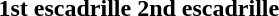<table>
<tr>
<td valign="top"><br><strong>1st escadrille</strong></td>
<td valign="top"><br><strong>2nd escadrille</strong></td>
</tr>
</table>
